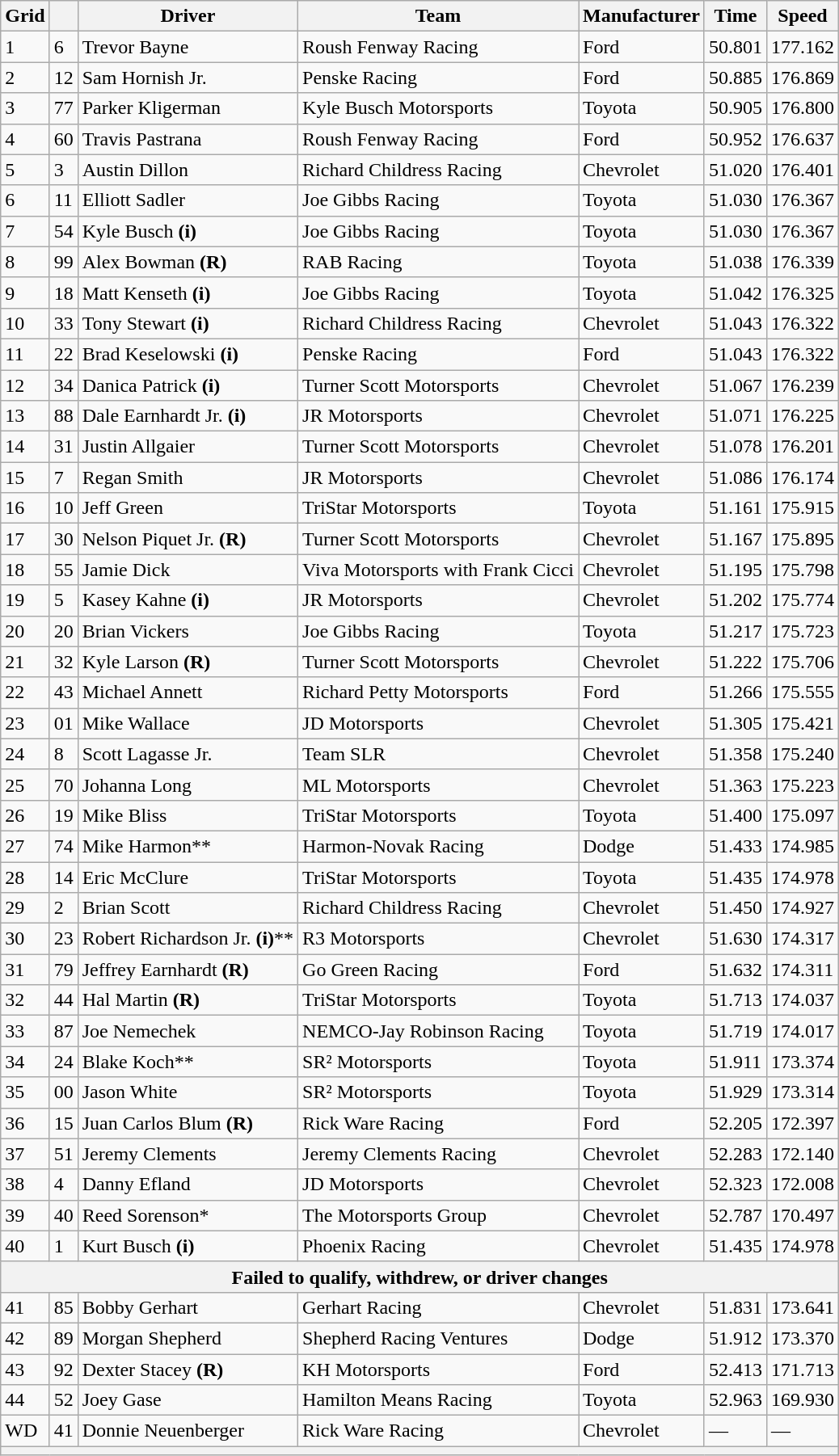<table class="wikitable">
<tr>
<th>Grid</th>
<th></th>
<th>Driver</th>
<th>Team</th>
<th>Manufacturer</th>
<th>Time</th>
<th>Speed</th>
</tr>
<tr>
<td>1</td>
<td>6</td>
<td>Trevor Bayne</td>
<td>Roush Fenway Racing</td>
<td>Ford</td>
<td>50.801</td>
<td>177.162</td>
</tr>
<tr>
<td>2</td>
<td>12</td>
<td>Sam Hornish Jr.</td>
<td>Penske Racing</td>
<td>Ford</td>
<td>50.885</td>
<td>176.869</td>
</tr>
<tr>
<td>3</td>
<td>77</td>
<td>Parker Kligerman</td>
<td>Kyle Busch Motorsports</td>
<td>Toyota</td>
<td>50.905</td>
<td>176.800</td>
</tr>
<tr>
<td>4</td>
<td>60</td>
<td>Travis Pastrana</td>
<td>Roush Fenway Racing</td>
<td>Ford</td>
<td>50.952</td>
<td>176.637</td>
</tr>
<tr>
<td>5</td>
<td>3</td>
<td>Austin Dillon</td>
<td>Richard Childress Racing</td>
<td>Chevrolet</td>
<td>51.020</td>
<td>176.401</td>
</tr>
<tr>
<td>6</td>
<td>11</td>
<td>Elliott Sadler</td>
<td>Joe Gibbs Racing</td>
<td>Toyota</td>
<td>51.030</td>
<td>176.367</td>
</tr>
<tr>
<td>7</td>
<td>54</td>
<td>Kyle Busch <strong>(i)</strong></td>
<td>Joe Gibbs Racing</td>
<td>Toyota</td>
<td>51.030</td>
<td>176.367</td>
</tr>
<tr>
<td>8</td>
<td>99</td>
<td>Alex Bowman <strong>(R)</strong></td>
<td>RAB Racing</td>
<td>Toyota</td>
<td>51.038</td>
<td>176.339</td>
</tr>
<tr>
<td>9</td>
<td>18</td>
<td>Matt Kenseth <strong>(i)</strong></td>
<td>Joe Gibbs Racing</td>
<td>Toyota</td>
<td>51.042</td>
<td>176.325</td>
</tr>
<tr>
<td>10</td>
<td>33</td>
<td>Tony Stewart <strong>(i)</strong></td>
<td>Richard Childress Racing</td>
<td>Chevrolet</td>
<td>51.043</td>
<td>176.322</td>
</tr>
<tr>
<td>11</td>
<td>22</td>
<td>Brad Keselowski <strong>(i)</strong></td>
<td>Penske Racing</td>
<td>Ford</td>
<td>51.043</td>
<td>176.322</td>
</tr>
<tr>
<td>12</td>
<td>34</td>
<td>Danica Patrick <strong>(i)</strong></td>
<td>Turner Scott Motorsports</td>
<td>Chevrolet</td>
<td>51.067</td>
<td>176.239</td>
</tr>
<tr>
<td>13</td>
<td>88</td>
<td>Dale Earnhardt Jr. <strong>(i)</strong></td>
<td>JR Motorsports</td>
<td>Chevrolet</td>
<td>51.071</td>
<td>176.225</td>
</tr>
<tr>
<td>14</td>
<td>31</td>
<td>Justin Allgaier</td>
<td>Turner Scott Motorsports</td>
<td>Chevrolet</td>
<td>51.078</td>
<td>176.201</td>
</tr>
<tr>
<td>15</td>
<td>7</td>
<td>Regan Smith</td>
<td>JR Motorsports</td>
<td>Chevrolet</td>
<td>51.086</td>
<td>176.174</td>
</tr>
<tr>
<td>16</td>
<td>10</td>
<td>Jeff Green</td>
<td>TriStar Motorsports</td>
<td>Toyota</td>
<td>51.161</td>
<td>175.915</td>
</tr>
<tr>
<td>17</td>
<td>30</td>
<td>Nelson Piquet Jr. <strong>(R)</strong></td>
<td>Turner Scott Motorsports</td>
<td>Chevrolet</td>
<td>51.167</td>
<td>175.895</td>
</tr>
<tr>
<td>18</td>
<td>55</td>
<td>Jamie Dick</td>
<td>Viva Motorsports with Frank Cicci</td>
<td>Chevrolet</td>
<td>51.195</td>
<td>175.798</td>
</tr>
<tr>
<td>19</td>
<td>5</td>
<td>Kasey Kahne <strong>(i)</strong></td>
<td>JR Motorsports</td>
<td>Chevrolet</td>
<td>51.202</td>
<td>175.774</td>
</tr>
<tr>
<td>20</td>
<td>20</td>
<td>Brian Vickers</td>
<td>Joe Gibbs Racing</td>
<td>Toyota</td>
<td>51.217</td>
<td>175.723</td>
</tr>
<tr>
<td>21</td>
<td>32</td>
<td>Kyle Larson <strong>(R)</strong></td>
<td>Turner Scott Motorsports</td>
<td>Chevrolet</td>
<td>51.222</td>
<td>175.706</td>
</tr>
<tr>
<td>22</td>
<td>43</td>
<td>Michael Annett</td>
<td>Richard Petty Motorsports</td>
<td>Ford</td>
<td>51.266</td>
<td>175.555</td>
</tr>
<tr>
<td>23</td>
<td>01</td>
<td>Mike Wallace</td>
<td>JD Motorsports</td>
<td>Chevrolet</td>
<td>51.305</td>
<td>175.421</td>
</tr>
<tr>
<td>24</td>
<td>8</td>
<td>Scott Lagasse Jr.</td>
<td>Team SLR</td>
<td>Chevrolet</td>
<td>51.358</td>
<td>175.240</td>
</tr>
<tr>
<td>25</td>
<td>70</td>
<td>Johanna Long</td>
<td>ML Motorsports</td>
<td>Chevrolet</td>
<td>51.363</td>
<td>175.223</td>
</tr>
<tr>
<td>26</td>
<td>19</td>
<td>Mike Bliss</td>
<td>TriStar Motorsports</td>
<td>Toyota</td>
<td>51.400</td>
<td>175.097</td>
</tr>
<tr>
<td>27</td>
<td>74</td>
<td>Mike Harmon**</td>
<td>Harmon-Novak Racing</td>
<td>Dodge</td>
<td>51.433</td>
<td>174.985</td>
</tr>
<tr>
<td>28</td>
<td>14</td>
<td>Eric McClure</td>
<td>TriStar Motorsports</td>
<td>Toyota</td>
<td>51.435</td>
<td>174.978</td>
</tr>
<tr>
<td>29</td>
<td>2</td>
<td>Brian Scott</td>
<td>Richard Childress Racing</td>
<td>Chevrolet</td>
<td>51.450</td>
<td>174.927</td>
</tr>
<tr>
<td>30</td>
<td>23</td>
<td>Robert Richardson Jr. <strong>(i)</strong>**</td>
<td>R3 Motorsports</td>
<td>Chevrolet</td>
<td>51.630</td>
<td>174.317</td>
</tr>
<tr>
<td>31</td>
<td>79</td>
<td>Jeffrey Earnhardt <strong>(R)</strong></td>
<td>Go Green Racing</td>
<td>Ford</td>
<td>51.632</td>
<td>174.311</td>
</tr>
<tr>
<td>32</td>
<td>44</td>
<td>Hal Martin <strong>(R)</strong></td>
<td>TriStar Motorsports</td>
<td>Toyota</td>
<td>51.713</td>
<td>174.037</td>
</tr>
<tr>
<td>33</td>
<td>87</td>
<td>Joe Nemechek</td>
<td>NEMCO-Jay Robinson Racing</td>
<td>Toyota</td>
<td>51.719</td>
<td>174.017</td>
</tr>
<tr>
<td>34</td>
<td>24</td>
<td>Blake Koch**</td>
<td>SR² Motorsports</td>
<td>Toyota</td>
<td>51.911</td>
<td>173.374</td>
</tr>
<tr>
<td>35</td>
<td>00</td>
<td>Jason White</td>
<td>SR² Motorsports</td>
<td>Toyota</td>
<td>51.929</td>
<td>173.314</td>
</tr>
<tr>
<td>36</td>
<td>15</td>
<td>Juan Carlos Blum <strong>(R)</strong></td>
<td>Rick Ware Racing</td>
<td>Ford</td>
<td>52.205</td>
<td>172.397</td>
</tr>
<tr>
<td>37</td>
<td>51</td>
<td>Jeremy Clements</td>
<td>Jeremy Clements Racing</td>
<td>Chevrolet</td>
<td>52.283</td>
<td>172.140</td>
</tr>
<tr>
<td>38</td>
<td>4</td>
<td>Danny Efland</td>
<td>JD Motorsports</td>
<td>Chevrolet</td>
<td>52.323</td>
<td>172.008</td>
</tr>
<tr>
<td>39</td>
<td>40</td>
<td>Reed Sorenson*</td>
<td>The Motorsports Group</td>
<td>Chevrolet</td>
<td>52.787</td>
<td>170.497</td>
</tr>
<tr>
<td>40</td>
<td>1</td>
<td>Kurt Busch <strong>(i)</strong></td>
<td>Phoenix Racing</td>
<td>Chevrolet</td>
<td>51.435</td>
<td>174.978</td>
</tr>
<tr>
<th colspan="7"><strong>Failed to qualify, withdrew, or driver changes</strong></th>
</tr>
<tr>
<td>41</td>
<td>85</td>
<td>Bobby Gerhart</td>
<td>Gerhart Racing</td>
<td>Chevrolet</td>
<td>51.831</td>
<td>173.641</td>
</tr>
<tr>
<td>42</td>
<td>89</td>
<td>Morgan Shepherd</td>
<td>Shepherd Racing Ventures</td>
<td>Dodge</td>
<td>51.912</td>
<td>173.370</td>
</tr>
<tr>
<td>43</td>
<td>92</td>
<td>Dexter Stacey <strong>(R)</strong></td>
<td>KH Motorsports</td>
<td>Ford</td>
<td>52.413</td>
<td>171.713</td>
</tr>
<tr>
<td>44</td>
<td>52</td>
<td>Joey Gase</td>
<td>Hamilton Means Racing</td>
<td>Toyota</td>
<td>52.963</td>
<td>169.930</td>
</tr>
<tr>
<td>WD</td>
<td>41</td>
<td>Donnie Neuenberger</td>
<td>Rick Ware Racing</td>
<td>Chevrolet</td>
<td>—</td>
<td>—</td>
</tr>
<tr>
<th colspan="7"></th>
</tr>
</table>
